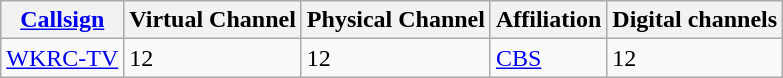<table class="wikitable sortable">
<tr>
<th><a href='#'>Callsign</a></th>
<th>Virtual Channel</th>
<th>Physical Channel</th>
<th>Affiliation</th>
<th>Digital channels</th>
</tr>
<tr>
<td><a href='#'>WKRC-TV</a></td>
<td>12</td>
<td>12</td>
<td><a href='#'>CBS</a></td>
<td>12</td>
</tr>
</table>
